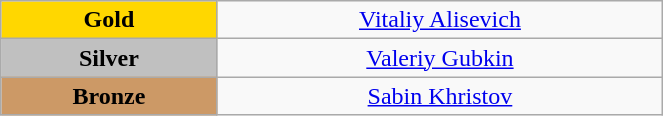<table class="wikitable" style="text-align:center; " width="35%">
<tr>
<td bgcolor="gold"><strong>Gold</strong></td>
<td><a href='#'>Vitaliy Alisevich</a><br>  <small><em></em></small></td>
</tr>
<tr>
<td bgcolor="silver"><strong>Silver</strong></td>
<td><a href='#'>Valeriy Gubkin</a><br>  <small><em></em></small></td>
</tr>
<tr>
<td bgcolor="CC9966"><strong>Bronze</strong></td>
<td><a href='#'>Sabin Khristov</a><br>  <small><em></em></small></td>
</tr>
</table>
